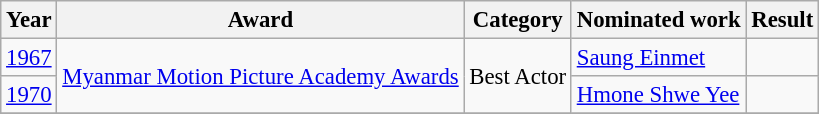<table class="wikitable" style="font-size: 95%">
<tr>
<th>Year</th>
<th>Award</th>
<th>Category</th>
<th>Nominated work</th>
<th>Result</th>
</tr>
<tr>
<td><a href='#'>1967</a></td>
<td rowspan="2"><a href='#'>Myanmar Motion Picture Academy Awards</a></td>
<td rowspan="2">Best Actor</td>
<td><a href='#'>Saung Einmet</a></td>
<td></td>
</tr>
<tr>
<td><a href='#'>1970</a></td>
<td><a href='#'>Hmone Shwe Yee</a></td>
<td></td>
</tr>
<tr>
</tr>
</table>
